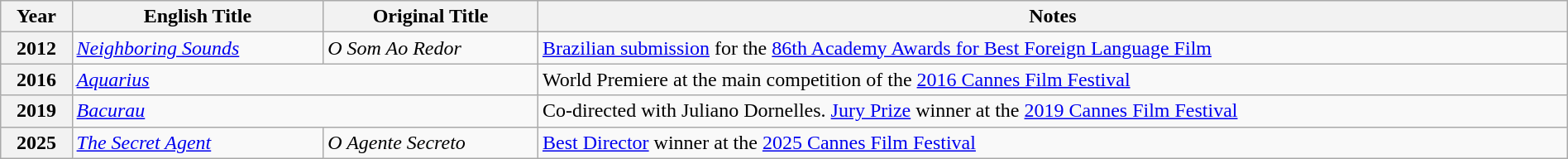<table class="wikitable plainrowheaders" style="width:100%;">
<tr>
<th scope="col">Year</th>
<th scope="col">English Title</th>
<th scope="col">Original Title</th>
<th scope="col">Notes</th>
</tr>
<tr>
<th>2012</th>
<td><em><a href='#'>Neighboring Sounds</a></em></td>
<td><em>O Som Ao Redor</em></td>
<td><a href='#'>Brazilian submission</a> for the <a href='#'>86th Academy Awards for Best Foreign Language Film</a></td>
</tr>
<tr>
<th>2016</th>
<td colspan="2"><em><a href='#'>Aquarius</a></em></td>
<td>World Premiere at the main competition of the <a href='#'>2016 Cannes Film Festival</a></td>
</tr>
<tr>
<th>2019</th>
<td colspan="2"><em><a href='#'>Bacurau</a></em></td>
<td>Co-directed with Juliano Dornelles. <a href='#'>Jury Prize</a> winner at the <a href='#'>2019 Cannes Film Festival</a></td>
</tr>
<tr>
<th>2025</th>
<td><a href='#'><em>The Secret Agent</em></a></td>
<td><em>O Agente Secreto</em></td>
<td><a href='#'>Best Director</a> winner at the  <a href='#'>2025 Cannes Film Festival</a></td>
</tr>
</table>
